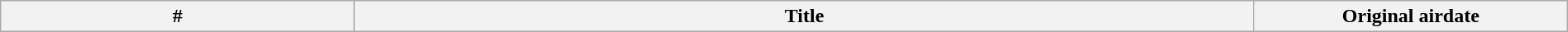<table class="wikitable plainrowheaders"  style="width:100%; background:#fff;">
<tr>
<th>#</th>
<th>Title</th>
<th style="width:20%;">Original airdate<br>

</th>
</tr>
</table>
